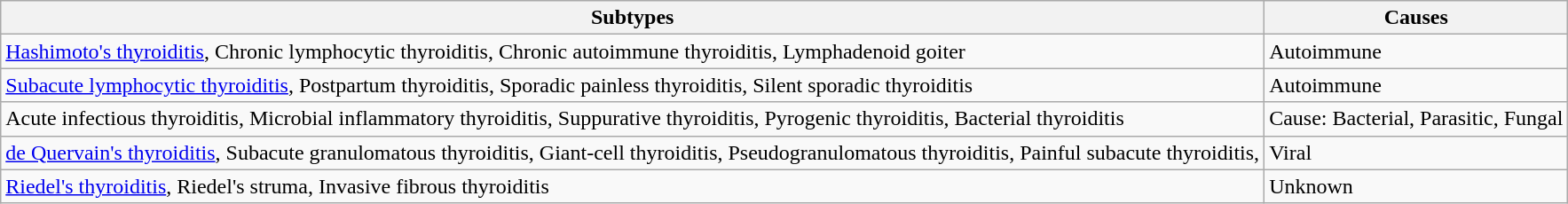<table class="wikitable">
<tr>
<th>Subtypes</th>
<th>Causes</th>
</tr>
<tr>
<td><a href='#'>Hashimoto's thyroiditis</a>, Chronic lymphocytic thyroiditis, Chronic autoimmune thyroiditis, Lymphadenoid goiter</td>
<td>Autoimmune</td>
</tr>
<tr>
<td><a href='#'>Subacute lymphocytic thyroiditis</a>, Postpartum thyroiditis, Sporadic painless thyroiditis, Silent sporadic thyroiditis</td>
<td>Autoimmune</td>
</tr>
<tr>
<td>Acute infectious thyroiditis, Microbial inflammatory thyroiditis, Suppurative thyroiditis, Pyrogenic thyroiditis, Bacterial thyroiditis</td>
<td>Cause: Bacterial, Parasitic, Fungal</td>
</tr>
<tr>
<td><a href='#'>de Quervain's thyroiditis</a>, Subacute granulomatous thyroiditis, Giant-cell thyroiditis, Pseudogranulomatous thyroiditis, Painful subacute thyroiditis,</td>
<td>Viral</td>
</tr>
<tr>
<td><a href='#'>Riedel's thyroiditis</a>, Riedel's struma, Invasive fibrous thyroiditis</td>
<td>Unknown</td>
</tr>
</table>
